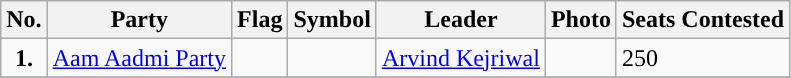<table class="wikitable" "width="50%">
<tr>
<th>No.</th>
<th>Party</th>
<th>Flag</th>
<th>Symbol</th>
<th>Leader</th>
<th>Photo</th>
<th>Seats Contested</th>
</tr>
<tr>
<td ! style="text-align:center; background:"><strong>1.</strong></td>
<td><a href='#'>Aam Aadmi Party</a></td>
<td></td>
<td></td>
<td><a href='#'>Arvind Kejriwal</a></td>
<td></td>
<td>250</td>
</tr>
<tr>
</tr>
</table>
